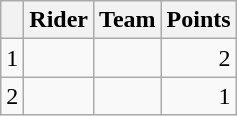<table class="wikitable">
<tr>
<th></th>
<th>Rider</th>
<th>Team</th>
<th>Points</th>
</tr>
<tr>
<td>1</td>
<td></td>
<td></td>
<td align=right>2</td>
</tr>
<tr>
<td>2</td>
<td></td>
<td></td>
<td align=right>1</td>
</tr>
</table>
